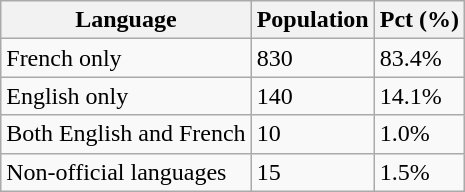<table class="wikitable">
<tr>
<th>Language</th>
<th>Population</th>
<th>Pct (%)</th>
</tr>
<tr>
<td>French only</td>
<td>830</td>
<td>83.4%</td>
</tr>
<tr>
<td>English only</td>
<td>140</td>
<td>14.1%</td>
</tr>
<tr>
<td>Both English and French</td>
<td>10</td>
<td>1.0%</td>
</tr>
<tr>
<td>Non-official languages</td>
<td>15</td>
<td>1.5%</td>
</tr>
</table>
